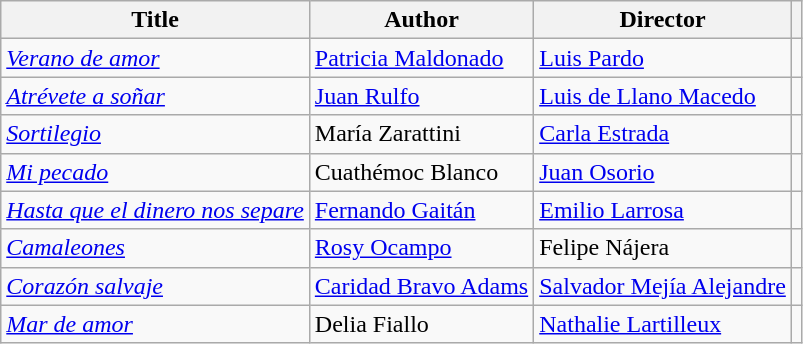<table class="wikitable sortable">
<tr>
<th>Title</th>
<th>Author</th>
<th>Director</th>
<th></th>
</tr>
<tr>
<td><em><a href='#'>Verano de amor</a></em></td>
<td><a href='#'>Patricia Maldonado</a></td>
<td><a href='#'>Luis Pardo</a></td>
<td></td>
</tr>
<tr>
<td><em><a href='#'>Atrévete a soñar</a></em></td>
<td><a href='#'>Juan Rulfo</a></td>
<td><a href='#'>Luis de Llano Macedo</a></td>
<td></td>
</tr>
<tr>
<td><em><a href='#'>Sortilegio</a></em></td>
<td>María Zarattini</td>
<td><a href='#'>Carla Estrada</a></td>
<td></td>
</tr>
<tr>
<td><em><a href='#'>Mi pecado</a></em></td>
<td>Cuathémoc Blanco</td>
<td><a href='#'>Juan Osorio</a></td>
<td></td>
</tr>
<tr>
<td><em><a href='#'>Hasta que el dinero nos separe</a></em></td>
<td><a href='#'>Fernando Gaitán</a></td>
<td><a href='#'>Emilio Larrosa</a></td>
<td></td>
</tr>
<tr>
<td><em><a href='#'>Camaleones</a></em></td>
<td><a href='#'>Rosy Ocampo</a></td>
<td>Felipe Nájera</td>
<td></td>
</tr>
<tr>
<td><em><a href='#'>Corazón salvaje</a></em></td>
<td><a href='#'>Caridad Bravo Adams</a></td>
<td><a href='#'>Salvador Mejía Alejandre</a></td>
<td></td>
</tr>
<tr>
<td><em><a href='#'>Mar de amor</a></em></td>
<td>Delia Fiallo</td>
<td><a href='#'>Nathalie Lartilleux</a></td>
<td></td>
</tr>
</table>
